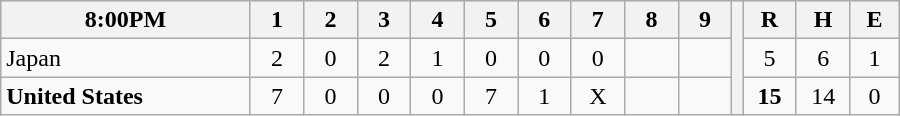<table border=1 cellspacing=0 width=600 style="margin-left:3em;" class="wikitable">
<tr style="text-align:center; background-color:#e6e6e6;">
<th align=left width=28%>8:00PM</th>
<th width=6%>1</th>
<th width=6%>2</th>
<th width=6%>3</th>
<th width=6%>4</th>
<th width=6%>5</th>
<th width=6%>6</th>
<th width=6%>7</th>
<th width=6%>8</th>
<th width=6%>9</th>
<th rowspan="3" width=0.5%></th>
<th width=6%>R</th>
<th width=6%>H</th>
<th width=6%>E</th>
</tr>
<tr style="text-align:center;">
<td align=left> Japan</td>
<td>2</td>
<td>0</td>
<td>2</td>
<td>1</td>
<td>0</td>
<td>0</td>
<td>0</td>
<td></td>
<td></td>
<td>5</td>
<td>6</td>
<td>1</td>
</tr>
<tr style="text-align:center;">
<td align=left> <strong>United States</strong></td>
<td>7</td>
<td>0</td>
<td>0</td>
<td>0</td>
<td>7</td>
<td>1</td>
<td>X</td>
<td></td>
<td></td>
<td><strong>15</strong></td>
<td>14</td>
<td>0</td>
</tr>
</table>
